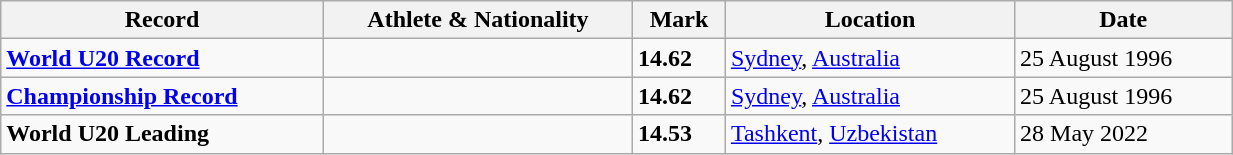<table class="wikitable" width=65%>
<tr>
<th>Record</th>
<th>Athlete & Nationality</th>
<th>Mark</th>
<th>Location</th>
<th>Date</th>
</tr>
<tr>
<td><strong><a href='#'>World U20 Record</a></strong></td>
<td></td>
<td><strong>14.62</strong></td>
<td><a href='#'>Sydney</a>, <a href='#'>Australia</a></td>
<td>25 August 1996</td>
</tr>
<tr>
<td><strong><a href='#'>Championship Record</a></strong></td>
<td></td>
<td><strong>14.62</strong></td>
<td><a href='#'>Sydney</a>, <a href='#'>Australia</a></td>
<td>25 August 1996</td>
</tr>
<tr>
<td><strong>World U20 Leading</strong></td>
<td></td>
<td><strong>14.53</strong></td>
<td><a href='#'>Tashkent</a>, <a href='#'>Uzbekistan</a></td>
<td>28 May 2022</td>
</tr>
</table>
